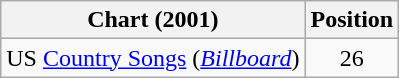<table class="wikitable">
<tr>
<th scope="col">Chart (2001)</th>
<th scope="col">Position</th>
</tr>
<tr>
<td>US <a href='#'>Country Songs</a> (<em><a href='#'>Billboard</a></em>)</td>
<td align="center">26</td>
</tr>
</table>
